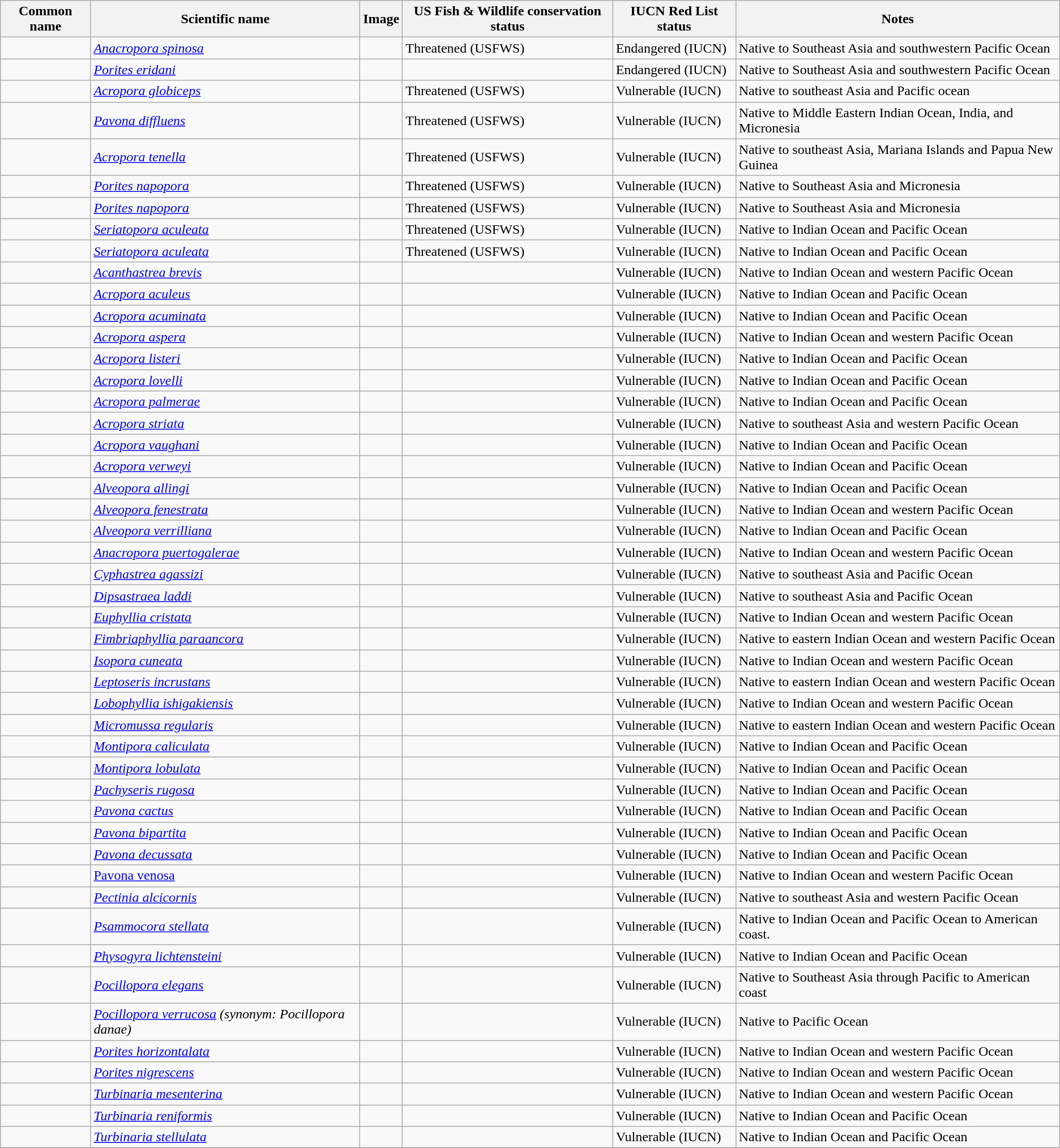<table class="wikitable sortable">
<tr>
<th><strong>Common name</strong></th>
<th><strong>Scientific name</strong></th>
<th><strong>Image</strong></th>
<th><strong>US Fish & Wildlife conservation status</strong></th>
<th>IUCN Red List status</th>
<th><strong>Notes</strong></th>
</tr>
<tr>
<td></td>
<td><em><a href='#'>Anacropora spinosa</a></em></td>
<td></td>
<td>Threatened (USFWS)</td>
<td>Endangered (IUCN)</td>
<td>Native to Southeast Asia and southwestern Pacific Ocean</td>
</tr>
<tr>
<td></td>
<td><em><a href='#'>Porites eridani</a></em></td>
<td></td>
<td></td>
<td>Endangered (IUCN)</td>
<td>Native to Southeast Asia and southwestern Pacific Ocean</td>
</tr>
<tr>
<td></td>
<td><em><a href='#'>Acropora globiceps</a></em></td>
<td></td>
<td>Threatened (USFWS)</td>
<td>Vulnerable (IUCN)</td>
<td>Native to southeast Asia and Pacific ocean</td>
</tr>
<tr>
<td></td>
<td><em><a href='#'>Pavona diffluens</a></em></td>
<td></td>
<td>Threatened (USFWS)</td>
<td>Vulnerable (IUCN)</td>
<td>Native to Middle Eastern Indian Ocean, India, and Micronesia</td>
</tr>
<tr>
<td></td>
<td><em><a href='#'>Acropora tenella</a></em></td>
<td></td>
<td>Threatened (USFWS)</td>
<td>Vulnerable (IUCN)</td>
<td>Native to southeast Asia, Mariana Islands and Papua New Guinea</td>
</tr>
<tr>
<td></td>
<td><em><a href='#'>Porites napopora</a></em></td>
<td></td>
<td>Threatened (USFWS)</td>
<td>Vulnerable (IUCN)</td>
<td>Native to Southeast Asia and Micronesia</td>
</tr>
<tr>
<td></td>
<td><em><a href='#'>Porites napopora</a></em></td>
<td></td>
<td>Threatened (USFWS)</td>
<td>Vulnerable (IUCN)</td>
<td>Native to Southeast Asia and Micronesia</td>
</tr>
<tr>
<td></td>
<td><em><a href='#'>Seriatopora aculeata</a></em></td>
<td></td>
<td>Threatened (USFWS)</td>
<td>Vulnerable (IUCN)</td>
<td>Native to Indian Ocean and Pacific Ocean</td>
</tr>
<tr>
<td></td>
<td><em><a href='#'>Seriatopora aculeata</a></em></td>
<td></td>
<td>Threatened (USFWS)</td>
<td>Vulnerable (IUCN)</td>
<td>Native to Indian Ocean and Pacific Ocean</td>
</tr>
<tr>
<td></td>
<td><em><a href='#'>Acanthastrea brevis</a></em></td>
<td></td>
<td></td>
<td>Vulnerable (IUCN)</td>
<td>Native to Indian Ocean and western Pacific Ocean</td>
</tr>
<tr>
<td></td>
<td><em><a href='#'>Acropora aculeus</a></em></td>
<td></td>
<td></td>
<td>Vulnerable (IUCN)</td>
<td>Native to Indian Ocean and Pacific Ocean</td>
</tr>
<tr>
<td></td>
<td><em><a href='#'>Acropora acuminata</a></em></td>
<td></td>
<td></td>
<td>Vulnerable (IUCN)</td>
<td>Native to Indian Ocean and Pacific Ocean</td>
</tr>
<tr>
<td></td>
<td><em><a href='#'>Acropora aspera</a></em></td>
<td></td>
<td></td>
<td>Vulnerable (IUCN)</td>
<td>Native to Indian Ocean and western Pacific Ocean</td>
</tr>
<tr>
<td></td>
<td><em><a href='#'>Acropora listeri</a></em></td>
<td></td>
<td></td>
<td>Vulnerable (IUCN)</td>
<td>Native to Indian Ocean and Pacific Ocean</td>
</tr>
<tr>
<td></td>
<td><em><a href='#'>Acropora lovelli</a></em></td>
<td></td>
<td></td>
<td>Vulnerable (IUCN)</td>
<td>Native to Indian Ocean and Pacific Ocean</td>
</tr>
<tr>
<td></td>
<td><em><a href='#'>Acropora palmerae</a></em></td>
<td></td>
<td></td>
<td>Vulnerable (IUCN)</td>
<td>Native to Indian Ocean and Pacific Ocean</td>
</tr>
<tr>
<td></td>
<td><em><a href='#'>Acropora striata</a></em></td>
<td></td>
<td></td>
<td>Vulnerable (IUCN)</td>
<td>Native to southeast Asia and western Pacific Ocean</td>
</tr>
<tr>
<td></td>
<td><em><a href='#'>Acropora vaughani</a></em></td>
<td></td>
<td></td>
<td>Vulnerable (IUCN)</td>
<td>Native to Indian Ocean and Pacific Ocean</td>
</tr>
<tr>
<td></td>
<td><em><a href='#'>Acropora verweyi</a></em></td>
<td></td>
<td></td>
<td>Vulnerable (IUCN)</td>
<td>Native to Indian Ocean and Pacific Ocean</td>
</tr>
<tr>
<td></td>
<td><em><a href='#'>Alveopora allingi</a></em></td>
<td></td>
<td></td>
<td>Vulnerable (IUCN)</td>
<td>Native to Indian Ocean and Pacific Ocean</td>
</tr>
<tr>
<td></td>
<td><em><a href='#'>Alveopora fenestrata</a></em></td>
<td></td>
<td></td>
<td>Vulnerable (IUCN)</td>
<td>Native to Indian Ocean and western Pacific Ocean</td>
</tr>
<tr>
<td></td>
<td><em><a href='#'>Alveopora verrilliana</a></em></td>
<td></td>
<td></td>
<td>Vulnerable (IUCN)</td>
<td>Native to Indian Ocean and Pacific Ocean</td>
</tr>
<tr>
<td></td>
<td><em><a href='#'>Anacropora puertogalerae</a></em></td>
<td></td>
<td></td>
<td>Vulnerable (IUCN)</td>
<td>Native to Indian Ocean and western Pacific Ocean</td>
</tr>
<tr>
<td></td>
<td><em><a href='#'>Cyphastrea agassizi</a></em></td>
<td></td>
<td></td>
<td>Vulnerable (IUCN)</td>
<td>Native to southeast Asia and Pacific Ocean</td>
</tr>
<tr>
<td></td>
<td><em><a href='#'>Dipsastraea laddi</a></em></td>
<td></td>
<td></td>
<td>Vulnerable (IUCN)</td>
<td>Native to southeast Asia and Pacific Ocean</td>
</tr>
<tr>
<td></td>
<td><em><a href='#'>Euphyllia cristata</a></em></td>
<td></td>
<td></td>
<td>Vulnerable (IUCN)</td>
<td>Native to Indian Ocean and western Pacific Ocean</td>
</tr>
<tr>
<td></td>
<td><em><a href='#'>Fimbriaphyllia paraancora</a></em></td>
<td></td>
<td></td>
<td>Vulnerable (IUCN)</td>
<td>Native to eastern Indian Ocean and western Pacific Ocean</td>
</tr>
<tr>
<td></td>
<td><em><a href='#'>Isopora cuneata</a></em></td>
<td></td>
<td></td>
<td>Vulnerable (IUCN)</td>
<td>Native to Indian Ocean and western Pacific Ocean</td>
</tr>
<tr>
<td></td>
<td><em><a href='#'>Leptoseris incrustans</a></em></td>
<td></td>
<td></td>
<td>Vulnerable (IUCN)</td>
<td>Native to eastern Indian Ocean and western Pacific Ocean</td>
</tr>
<tr>
<td></td>
<td><em><a href='#'>Lobophyllia ishigakiensis</a></em></td>
<td></td>
<td></td>
<td>Vulnerable (IUCN)</td>
<td>Native to Indian Ocean and western Pacific Ocean</td>
</tr>
<tr>
<td></td>
<td><em><a href='#'>Micromussa regularis</a></em></td>
<td></td>
<td></td>
<td>Vulnerable (IUCN)</td>
<td>Native to eastern Indian Ocean and western Pacific Ocean</td>
</tr>
<tr>
<td></td>
<td><em><a href='#'>Montipora caliculata</a></em></td>
<td></td>
<td></td>
<td>Vulnerable (IUCN)</td>
<td>Native to Indian Ocean and Pacific Ocean</td>
</tr>
<tr>
<td></td>
<td><em><a href='#'>Montipora lobulata</a></em></td>
<td></td>
<td></td>
<td>Vulnerable (IUCN)</td>
<td>Native to Indian Ocean and Pacific Ocean</td>
</tr>
<tr>
<td></td>
<td><em><a href='#'>Pachyseris rugosa</a></em></td>
<td></td>
<td></td>
<td>Vulnerable (IUCN)</td>
<td>Native to Indian Ocean and Pacific Ocean</td>
</tr>
<tr>
<td></td>
<td><em><a href='#'>Pavona cactus</a></em></td>
<td></td>
<td></td>
<td>Vulnerable (IUCN)</td>
<td>Native to Indian Ocean and Pacific Ocean</td>
</tr>
<tr>
<td></td>
<td><em><a href='#'>Pavona bipartita</a></em></td>
<td></td>
<td></td>
<td>Vulnerable (IUCN)</td>
<td>Native to Indian Ocean and Pacific Ocean</td>
</tr>
<tr>
<td></td>
<td><em><a href='#'>Pavona decussata</a></em></td>
<td></td>
<td></td>
<td>Vulnerable (IUCN)</td>
<td>Native to Indian Ocean and Pacific Ocean</td>
</tr>
<tr>
<td></td>
<td><a href='#'>Pavona venosa</a></td>
<td></td>
<td></td>
<td>Vulnerable (IUCN)</td>
<td>Native to Indian Ocean and western Pacific Ocean</td>
</tr>
<tr>
<td></td>
<td><em><a href='#'>Pectinia alcicornis</a></em></td>
<td></td>
<td></td>
<td>Vulnerable (IUCN)</td>
<td>Native to southeast Asia and western Pacific Ocean</td>
</tr>
<tr>
<td></td>
<td><em><a href='#'>Psammocora stellata</a></em></td>
<td></td>
<td></td>
<td>Vulnerable (IUCN)</td>
<td>Native to Indian Ocean and Pacific Ocean to American coast.</td>
</tr>
<tr>
<td></td>
<td><em><a href='#'>Physogyra lichtensteini</a></em></td>
<td></td>
<td></td>
<td>Vulnerable (IUCN)</td>
<td>Native to Indian Ocean and Pacific Ocean</td>
</tr>
<tr>
<td></td>
<td><em><a href='#'>Pocillopora elegans</a></em></td>
<td></td>
<td></td>
<td>Vulnerable (IUCN)</td>
<td>Native to Southeast Asia through Pacific to American coast</td>
</tr>
<tr>
<td></td>
<td><em><a href='#'>Pocillopora verrucosa</a> (synonym: Pocillopora danae)</em></td>
<td></td>
<td></td>
<td>Vulnerable (IUCN)</td>
<td>Native to Pacific Ocean</td>
</tr>
<tr>
<td></td>
<td><em><a href='#'>Porites horizontalata</a></em></td>
<td></td>
<td></td>
<td>Vulnerable (IUCN)</td>
<td>Native to Indian Ocean and western Pacific Ocean</td>
</tr>
<tr>
<td></td>
<td><em><a href='#'>Porites nigrescens</a></em></td>
<td></td>
<td></td>
<td>Vulnerable (IUCN)</td>
<td>Native to Indian Ocean and western Pacific Ocean</td>
</tr>
<tr>
<td></td>
<td><em><a href='#'>Turbinaria mesenterina</a></em></td>
<td></td>
<td></td>
<td>Vulnerable (IUCN)</td>
<td>Native to Indian Ocean and western Pacific Ocean</td>
</tr>
<tr>
<td></td>
<td><em><a href='#'>Turbinaria reniformis</a></em></td>
<td></td>
<td></td>
<td>Vulnerable (IUCN)</td>
<td>Native to Indian Ocean and Pacific Ocean</td>
</tr>
<tr>
<td></td>
<td><em><a href='#'>Turbinaria stellulata</a></em></td>
<td></td>
<td></td>
<td>Vulnerable (IUCN)</td>
<td>Native to Indian Ocean and Pacific Ocean</td>
</tr>
</table>
